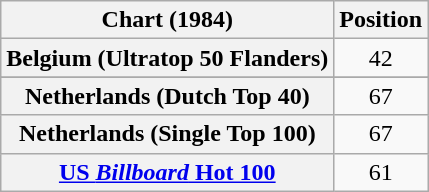<table class="wikitable sortable plainrowheaders" style="text-align:center">
<tr>
<th scope="col">Chart (1984)</th>
<th scope="col">Position</th>
</tr>
<tr>
<th scope="row">Belgium (Ultratop 50 Flanders)</th>
<td>42</td>
</tr>
<tr>
</tr>
<tr>
<th scope="row">Netherlands (Dutch Top 40)</th>
<td>67</td>
</tr>
<tr>
<th scope="row">Netherlands (Single Top 100)</th>
<td>67</td>
</tr>
<tr>
<th scope="row"><a href='#'>US <em>Billboard</em> Hot 100</a></th>
<td>61</td>
</tr>
</table>
